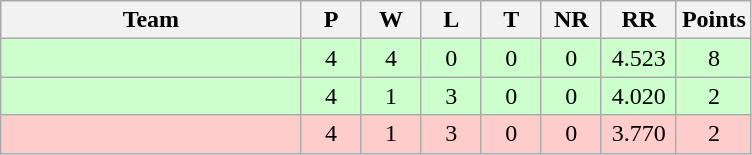<table class="wikitable" style="text-align: center;">
<tr>
<th style="width:40%;">Team</th>
<th style="width:8%;">P</th>
<th style="width:8%;">W</th>
<th style="width:8%;">L</th>
<th style="width:8%;">T</th>
<th style="width:8%;">NR</th>
<th style="width:10%;">RR</th>
<th style="width:10%;">Points</th>
</tr>
<tr style="background:#cfc;">
<td align=left></td>
<td>4</td>
<td>4</td>
<td>0</td>
<td>0</td>
<td>0</td>
<td>4.523</td>
<td>8</td>
</tr>
<tr style="background:#cfc;">
<td align=left></td>
<td>4</td>
<td>1</td>
<td>3</td>
<td>0</td>
<td>0</td>
<td>4.020</td>
<td>2</td>
</tr>
<tr style="background:#fcc;">
<td align=left></td>
<td>4</td>
<td>1</td>
<td>3</td>
<td>0</td>
<td>0</td>
<td>3.770</td>
<td>2</td>
</tr>
</table>
